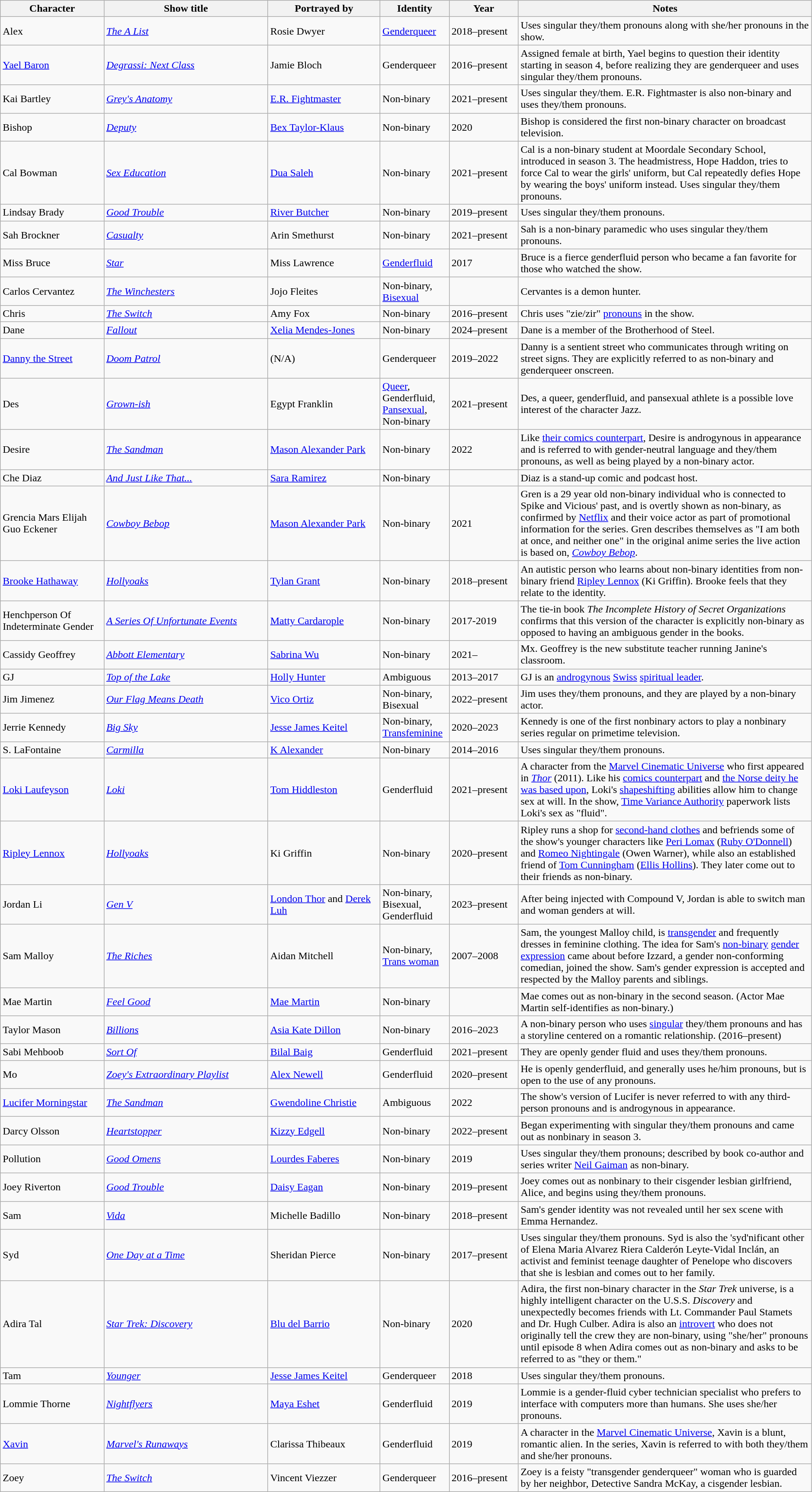<table class="wikitable sortable" style="width:99%">
<tr>
<th style="width:12%;">Character</th>
<th style="width:19%;">Show title</th>
<th style="width:13%;">Portrayed by</th>
<th style="width:8%;">Identity</th>
<th style="width:8%;">Year</th>
<th style="width:34%;">Notes</th>
</tr>
<tr>
<td>Alex</td>
<td><em><a href='#'>The A List</a></em></td>
<td>Rosie Dwyer</td>
<td><a href='#'>Genderqueer</a></td>
<td>2018–present</td>
<td>Uses singular they/them pronouns along with she/her pronouns in the show.</td>
</tr>
<tr>
<td><a href='#'>Yael Baron</a></td>
<td><em><a href='#'>Degrassi: Next Class</a></em></td>
<td>Jamie Bloch</td>
<td>Genderqueer</td>
<td>2016–present</td>
<td>Assigned female at birth, Yael begins to question their identity starting in season 4, before realizing they are genderqueer and uses singular they/them pronouns.</td>
</tr>
<tr>
<td>Kai Bartley</td>
<td><em><a href='#'>Grey's Anatomy</a></em></td>
<td><a href='#'>E.R. Fightmaster</a></td>
<td>Non-binary</td>
<td>2021–present</td>
<td>Uses singular they/them. E.R. Fightmaster is also non-binary and uses they/them pronouns.</td>
</tr>
<tr>
<td>Bishop</td>
<td><em><a href='#'>Deputy</a></em></td>
<td><a href='#'>Bex Taylor-Klaus</a></td>
<td>Non-binary</td>
<td>2020</td>
<td>Bishop is considered the first non-binary character on broadcast television.</td>
</tr>
<tr>
<td>Cal Bowman</td>
<td><em><a href='#'>Sex Education</a></em></td>
<td><a href='#'>Dua Saleh</a></td>
<td>Non-binary</td>
<td>2021–present</td>
<td>Cal is a non-binary student at Moordale Secondary School, introduced in season 3. The headmistress, Hope Haddon, tries to force Cal to wear the girls' uniform, but Cal repeatedly defies Hope by wearing the boys' uniform instead. Uses singular they/them pronouns.</td>
</tr>
<tr>
<td>Lindsay Brady</td>
<td><a href='#'><em>Good Trouble</em></a></td>
<td><a href='#'>River Butcher</a></td>
<td>Non-binary</td>
<td>2019–present</td>
<td>Uses singular they/them pronouns.</td>
</tr>
<tr>
<td>Sah Brockner</td>
<td><em><a href='#'>Casualty</a></em></td>
<td>Arin Smethurst</td>
<td>Non-binary</td>
<td>2021–present</td>
<td>Sah is a non-binary paramedic who uses singular they/them pronouns.</td>
</tr>
<tr>
<td>Miss Bruce</td>
<td><em><a href='#'>Star</a></em></td>
<td>Miss Lawrence</td>
<td><a href='#'>Genderfluid</a></td>
<td>2017</td>
<td>Bruce is a fierce genderfluid person who became a fan favorite for those who watched the show.</td>
</tr>
<tr>
<td>Carlos Cervantez</td>
<td><em><a href='#'>The Winchesters</a></em></td>
<td>Jojo Fleites</td>
<td>Non-binary, <a href='#'>Bisexual</a></td>
<td></td>
<td>Cervantes is a demon hunter.</td>
</tr>
<tr>
<td>Chris</td>
<td><em><a href='#'>The Switch</a></em></td>
<td>Amy Fox</td>
<td>Non-binary</td>
<td>2016–present</td>
<td>Chris uses "zie/zir" <a href='#'>pronouns</a> in the show.</td>
</tr>
<tr>
<td>Dane</td>
<td><em><a href='#'>Fallout</a></em></td>
<td><a href='#'>Xelia Mendes-Jones</a></td>
<td>Non-binary</td>
<td>2024–present</td>
<td>Dane is a member of the Brotherhood of Steel.</td>
</tr>
<tr>
<td><a href='#'>Danny the Street</a></td>
<td><em><a href='#'>Doom Patrol</a></em></td>
<td>(N/A)</td>
<td>Genderqueer</td>
<td>2019–2022</td>
<td>Danny is a sentient street who communicates through writing on street signs. They are explicitly referred to as non-binary and genderqueer onscreen.</td>
</tr>
<tr>
<td>Des</td>
<td><em><a href='#'>Grown-ish</a></em></td>
<td>Egypt Franklin</td>
<td><a href='#'>Queer</a>, Genderfluid, <a href='#'>Pansexual</a>, Non-binary</td>
<td>2021–present</td>
<td>Des, a queer, genderfluid, and pansexual athlete is a possible love interest of the character Jazz.</td>
</tr>
<tr>
<td>Desire</td>
<td><em><a href='#'>The Sandman</a></em></td>
<td><a href='#'>Mason Alexander Park</a></td>
<td>Non-binary</td>
<td>2022</td>
<td>Like <a href='#'>their comics counterpart</a>, Desire is androgynous in appearance and is referred to with gender-neutral language and they/them pronouns, as well as being played by a non-binary actor.</td>
</tr>
<tr>
<td>Che Diaz</td>
<td><em><a href='#'>And Just Like That...</a></em></td>
<td><a href='#'>Sara Ramirez</a></td>
<td>Non-binary</td>
<td></td>
<td>Diaz is a stand-up comic and podcast host.</td>
</tr>
<tr>
<td>Grencia Mars Elijah Guo Eckener</td>
<td><em><a href='#'>Cowboy Bebop</a></em></td>
<td><a href='#'>Mason Alexander Park</a></td>
<td>Non-binary</td>
<td>2021</td>
<td>Gren is a 29 year old non-binary individual who is connected to Spike and Vicious' past, and is overtly shown as non-binary, as confirmed by <a href='#'>Netflix</a> and their voice actor as part of promotional information for the series. Gren describes themselves as "I am both at once, and neither one" in the original anime series the live action is based on, <em><a href='#'>Cowboy Bebop</a></em>.</td>
</tr>
<tr>
<td><a href='#'>Brooke Hathaway</a></td>
<td><em><a href='#'>Hollyoaks</a></em></td>
<td><a href='#'>Tylan Grant</a></td>
<td>Non-binary</td>
<td>2018–present</td>
<td>An autistic person who learns about non-binary identities from non-binary friend <a href='#'>Ripley Lennox</a> (Ki Griffin). Brooke feels that they relate to the identity.</td>
</tr>
<tr>
<td>Henchperson Of Indeterminate Gender</td>
<td><em><a href='#'>A Series Of Unfortunate Events</a></em></td>
<td><a href='#'>Matty Cardarople</a></td>
<td>Non-binary</td>
<td>2017-2019</td>
<td>The tie-in book <em>The Incomplete History of Secret Organizations</em> confirms that this version of the character is explicitly non-binary as opposed to having an ambiguous gender in the books.</td>
</tr>
<tr>
<td>Cassidy Geoffrey</td>
<td><em><a href='#'>Abbott Elementary</a></em></td>
<td><a href='#'>Sabrina Wu</a></td>
<td>Non-binary</td>
<td>2021–</td>
<td>Mx. Geoffrey is the new substitute teacher running Janine's classroom.</td>
</tr>
<tr>
<td>GJ</td>
<td><em><a href='#'>Top of the Lake</a></em></td>
<td><a href='#'>Holly Hunter</a></td>
<td>Ambiguous</td>
<td>2013–2017</td>
<td>GJ is an <a href='#'>androgynous</a> <a href='#'>Swiss</a> <a href='#'>spiritual leader</a>.</td>
</tr>
<tr>
<td>Jim Jimenez</td>
<td><em><a href='#'>Our Flag Means Death</a></em></td>
<td><a href='#'>Vico Ortiz</a></td>
<td>Non-binary, Bisexual</td>
<td>2022–present</td>
<td>Jim uses they/them pronouns, and they are played by a non-binary actor.</td>
</tr>
<tr>
<td>Jerrie Kennedy</td>
<td><em><a href='#'>Big Sky</a></em></td>
<td><a href='#'>Jesse James Keitel</a></td>
<td>Non-binary, <a href='#'>Transfeminine</a></td>
<td>2020–2023</td>
<td>Kennedy is one of the first nonbinary actors to play a nonbinary series regular on primetime television.</td>
</tr>
<tr>
<td>S. LaFontaine</td>
<td><em><a href='#'>Carmilla</a></em></td>
<td><a href='#'>K Alexander</a></td>
<td>Non-binary</td>
<td>2014–2016</td>
<td>Uses singular they/them pronouns.</td>
</tr>
<tr>
<td><a href='#'>Loki Laufeyson</a></td>
<td><a href='#'><em>Loki</em></a></td>
<td><a href='#'>Tom Hiddleston</a></td>
<td>Genderfluid</td>
<td>2021–present</td>
<td>A character from the <a href='#'>Marvel Cinematic Universe</a> who first appeared in <a href='#'><em>Thor</em></a> (2011). Like his <a href='#'>comics counterpart</a> and <a href='#'>the Norse deity he was based upon</a>, Loki's <a href='#'>shapeshifting</a> abilities allow him to change sex at will. In the show, <a href='#'>Time Variance Authority</a> paperwork lists Loki's sex as "fluid".</td>
</tr>
<tr>
<td><a href='#'>Ripley Lennox</a></td>
<td><em><a href='#'>Hollyoaks</a></em></td>
<td>Ki Griffin</td>
<td>Non-binary</td>
<td>2020–present</td>
<td>Ripley runs a shop for <a href='#'>second-hand clothes</a> and befriends some of the show's younger characters like <a href='#'>Peri Lomax</a> (<a href='#'>Ruby O'Donnell</a>) and <a href='#'>Romeo Nightingale</a> (Owen Warner), while also an established friend of <a href='#'>Tom Cunningham</a> (<a href='#'>Ellis Hollins</a>). They later come out to their friends as non-binary.</td>
</tr>
<tr>
<td>Jordan Li</td>
<td><em><a href='#'>Gen V</a></em></td>
<td><a href='#'>London Thor</a> and <a href='#'>Derek Luh</a></td>
<td>Non-binary, Bisexual, Genderfluid</td>
<td>2023–present</td>
<td>After being injected with Compound V, Jordan is able to switch man and woman genders at will.</td>
</tr>
<tr>
<td>Sam Malloy</td>
<td><em><a href='#'>The Riches</a></em></td>
<td>Aidan Mitchell</td>
<td>Non-binary, <a href='#'>Trans woman</a></td>
<td>2007–2008</td>
<td>Sam, the youngest Malloy child, is <a href='#'>transgender</a> and frequently dresses in feminine clothing. The idea for Sam's <a href='#'>non-binary</a> <a href='#'>gender expression</a> came about before Izzard, a gender non-conforming comedian, joined the show. Sam's gender expression is accepted and respected by the Malloy parents and siblings.</td>
</tr>
<tr>
<td>Mae Martin</td>
<td><em><a href='#'>Feel Good</a></em></td>
<td><a href='#'>Mae Martin</a></td>
<td>Non-binary</td>
<td></td>
<td>Mae comes out as non-binary in the second season. (Actor Mae Martin self-identifies as non-binary.)</td>
</tr>
<tr>
<td>Taylor Mason</td>
<td><em><a href='#'>Billions</a></em></td>
<td><a href='#'>Asia Kate Dillon</a></td>
<td>Non-binary</td>
<td>2016–2023</td>
<td>A non-binary person who uses <a href='#'>singular</a> they/them pronouns and has a storyline centered on a romantic relationship. (2016–present)</td>
</tr>
<tr>
<td>Sabi Mehboob</td>
<td><em><a href='#'>Sort Of</a></em></td>
<td><a href='#'>Bilal Baig</a></td>
<td>Genderfluid</td>
<td>2021–present</td>
<td>They are openly gender fluid and uses they/them pronouns.</td>
</tr>
<tr>
<td>Mo</td>
<td><em><a href='#'>Zoey's Extraordinary Playlist</a></em></td>
<td><a href='#'>Alex Newell</a></td>
<td>Genderfluid</td>
<td>2020–present</td>
<td>He is openly genderfluid, and generally uses he/him pronouns, but is open to the use of any pronouns.</td>
</tr>
<tr>
<td><a href='#'>Lucifer Morningstar</a></td>
<td><em><a href='#'>The Sandman</a></em></td>
<td><a href='#'>Gwendoline Christie</a></td>
<td>Ambiguous</td>
<td>2022</td>
<td>The show's version of Lucifer is never referred to with any third-person pronouns and is androgynous in appearance.</td>
</tr>
<tr>
<td>Darcy Olsson</td>
<td><a href='#'><em>Heartstopper</em></a></td>
<td><a href='#'>Kizzy Edgell</a></td>
<td>Non-binary</td>
<td>2022–present</td>
<td>Began experimenting with singular they/them pronouns and came out as nonbinary in season 3.</td>
</tr>
<tr>
<td>Pollution</td>
<td><em><a href='#'>Good Omens</a></em></td>
<td><a href='#'>Lourdes Faberes</a></td>
<td>Non-binary</td>
<td>2019</td>
<td>Uses singular they/them pronouns; described by book co-author and series writer <a href='#'>Neil Gaiman</a> as non-binary.</td>
</tr>
<tr>
<td>Joey Riverton</td>
<td><a href='#'><em>Good Trouble</em></a></td>
<td><a href='#'>Daisy Eagan</a></td>
<td>Non-binary</td>
<td>2019–present</td>
<td>Joey comes out as nonbinary to their cisgender lesbian girlfriend, Alice, and begins using they/them pronouns.</td>
</tr>
<tr>
<td>Sam</td>
<td><em><a href='#'>Vida</a></em></td>
<td>Michelle Badillo</td>
<td>Non-binary</td>
<td>2018–present</td>
<td>Sam's gender identity was not revealed until her sex scene with Emma Hernandez.</td>
</tr>
<tr>
<td>Syd</td>
<td><em><a href='#'>One Day at a Time</a></em></td>
<td>Sheridan Pierce</td>
<td>Non-binary</td>
<td>2017–present</td>
<td>Uses singular they/them pronouns. Syd is also the 'syd'nificant other of Elena Maria Alvarez Riera Calderón Leyte-Vidal Inclán, an activist and feminist teenage daughter of Penelope who discovers that she is lesbian and comes out to her family.</td>
</tr>
<tr>
<td>Adira Tal</td>
<td><em><a href='#'>Star Trek: Discovery</a></em></td>
<td><a href='#'>Blu del Barrio</a></td>
<td>Non-binary</td>
<td>2020</td>
<td>Adira, the first non-binary character in the <em>Star Trek</em> universe, is a highly intelligent character on the U.S.S. <em>Discovery</em> and unexpectedly becomes friends with Lt. Commander Paul Stamets and Dr. Hugh Culber. Adira is also an <a href='#'>introvert</a> who does not originally tell the crew they are non-binary, using "she/her" pronouns until episode 8 when Adira comes out as non-binary and asks to be referred to as "they or them."</td>
</tr>
<tr>
<td>Tam</td>
<td><em><a href='#'>Younger</a></em></td>
<td><a href='#'>Jesse James Keitel</a></td>
<td>Genderqueer</td>
<td>2018</td>
<td>Uses singular they/them pronouns.</td>
</tr>
<tr>
<td>Lommie Thorne</td>
<td><a href='#'><em>Nightflyers</em></a></td>
<td><a href='#'>Maya Eshet</a></td>
<td>Genderfluid</td>
<td>2019</td>
<td>Lommie is a gender-fluid cyber technician specialist who prefers to interface with computers more than humans. She uses she/her pronouns.</td>
</tr>
<tr>
<td><a href='#'>Xavin</a></td>
<td><em><a href='#'>Marvel's Runaways</a></em></td>
<td>Clarissa Thibeaux</td>
<td>Genderfluid</td>
<td>2019</td>
<td>A character in the <a href='#'>Marvel Cinematic Universe</a>, Xavin is a blunt, romantic alien. In the series, Xavin is referred to with both they/them and she/her pronouns.</td>
</tr>
<tr>
<td>Zoey</td>
<td><em><a href='#'>The Switch</a></em></td>
<td>Vincent Viezzer</td>
<td>Genderqueer</td>
<td>2016–present</td>
<td>Zoey is a feisty "transgender genderqueer" woman who is guarded by her neighbor, Detective Sandra McKay, a cisgender lesbian.</td>
</tr>
</table>
